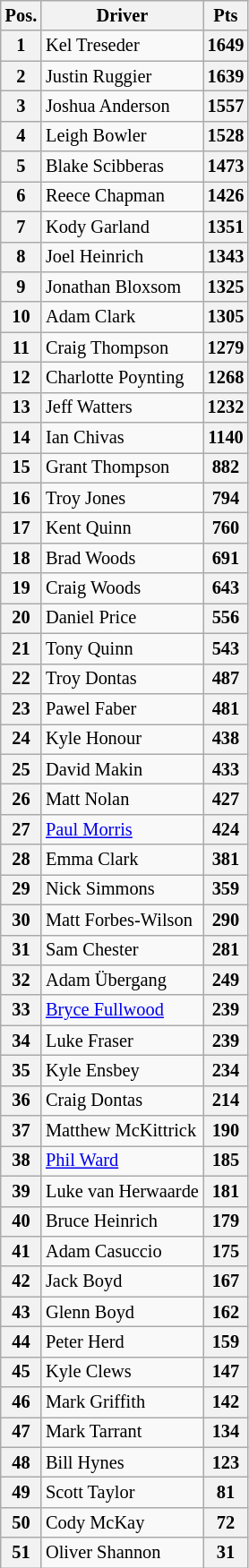<table class="wikitable" style="font-size: 85%;">
<tr>
<th>Pos.</th>
<th>Driver</th>
<th>Pts</th>
</tr>
<tr>
<th>1</th>
<td>Kel Treseder</td>
<th>1649</th>
</tr>
<tr>
<th>2</th>
<td>Justin Ruggier</td>
<th>1639</th>
</tr>
<tr>
<th>3</th>
<td>Joshua Anderson</td>
<th>1557</th>
</tr>
<tr>
<th>4</th>
<td>Leigh Bowler</td>
<th>1528</th>
</tr>
<tr>
<th>5</th>
<td>Blake Scibberas</td>
<th>1473</th>
</tr>
<tr>
<th>6</th>
<td>Reece Chapman</td>
<th>1426</th>
</tr>
<tr>
<th>7</th>
<td>Kody Garland</td>
<th>1351</th>
</tr>
<tr>
<th>8</th>
<td>Joel Heinrich</td>
<th>1343</th>
</tr>
<tr>
<th>9</th>
<td>Jonathan Bloxsom</td>
<th>1325</th>
</tr>
<tr>
<th>10</th>
<td>Adam Clark</td>
<th>1305</th>
</tr>
<tr>
<th>11</th>
<td>Craig Thompson</td>
<th>1279</th>
</tr>
<tr>
<th>12</th>
<td>Charlotte Poynting</td>
<th>1268</th>
</tr>
<tr>
<th>13</th>
<td>Jeff Watters</td>
<th>1232</th>
</tr>
<tr>
<th>14</th>
<td>Ian Chivas</td>
<th>1140</th>
</tr>
<tr>
<th>15</th>
<td>Grant Thompson</td>
<th>882</th>
</tr>
<tr>
<th>16</th>
<td>Troy Jones</td>
<th>794</th>
</tr>
<tr>
<th>17</th>
<td>Kent Quinn</td>
<th>760</th>
</tr>
<tr>
<th>18</th>
<td>Brad Woods</td>
<th>691</th>
</tr>
<tr>
<th>19</th>
<td>Craig Woods</td>
<th>643</th>
</tr>
<tr>
<th>20</th>
<td>Daniel Price</td>
<th>556</th>
</tr>
<tr>
<th>21</th>
<td>Tony Quinn</td>
<th>543</th>
</tr>
<tr>
<th>22</th>
<td>Troy Dontas</td>
<th>487</th>
</tr>
<tr>
<th>23</th>
<td>Pawel Faber</td>
<th>481</th>
</tr>
<tr>
<th>24</th>
<td>Kyle Honour</td>
<th>438</th>
</tr>
<tr>
<th>25</th>
<td>David Makin</td>
<th>433</th>
</tr>
<tr>
<th>26</th>
<td>Matt Nolan</td>
<th>427</th>
</tr>
<tr>
<th>27</th>
<td><a href='#'>Paul Morris</a></td>
<th>424</th>
</tr>
<tr>
<th>28</th>
<td>Emma Clark</td>
<th>381</th>
</tr>
<tr>
<th>29</th>
<td>Nick Simmons</td>
<th>359</th>
</tr>
<tr>
<th>30</th>
<td>Matt Forbes-Wilson</td>
<th>290</th>
</tr>
<tr>
<th>31</th>
<td>Sam Chester</td>
<th>281</th>
</tr>
<tr>
<th>32</th>
<td>Adam Übergang</td>
<th>249</th>
</tr>
<tr>
<th>33</th>
<td><a href='#'>Bryce Fullwood</a></td>
<th>239</th>
</tr>
<tr>
<th>34</th>
<td>Luke Fraser</td>
<th>239</th>
</tr>
<tr>
<th>35</th>
<td>Kyle Ensbey</td>
<th>234</th>
</tr>
<tr>
<th>36</th>
<td>Craig Dontas</td>
<th>214</th>
</tr>
<tr>
<th>37</th>
<td>Matthew McKittrick</td>
<th>190</th>
</tr>
<tr>
<th>38</th>
<td><a href='#'>Phil Ward</a></td>
<th>185</th>
</tr>
<tr>
<th>39</th>
<td>Luke van Herwaarde</td>
<th>181</th>
</tr>
<tr>
<th>40</th>
<td>Bruce Heinrich</td>
<th>179</th>
</tr>
<tr>
<th>41</th>
<td>Adam Casuccio</td>
<th>175</th>
</tr>
<tr>
<th>42</th>
<td>Jack Boyd</td>
<th>167</th>
</tr>
<tr>
<th>43</th>
<td>Glenn Boyd</td>
<th>162</th>
</tr>
<tr>
<th>44</th>
<td>Peter Herd</td>
<th>159</th>
</tr>
<tr>
<th>45</th>
<td>Kyle Clews</td>
<th>147</th>
</tr>
<tr>
<th>46</th>
<td>Mark Griffith</td>
<th>142</th>
</tr>
<tr>
<th>47</th>
<td>Mark Tarrant</td>
<th>134</th>
</tr>
<tr>
<th>48</th>
<td>Bill Hynes</td>
<th>123</th>
</tr>
<tr>
<th>49</th>
<td>Scott Taylor</td>
<th>81</th>
</tr>
<tr>
<th>50</th>
<td>Cody McKay</td>
<th>72</th>
</tr>
<tr>
<th>51</th>
<td>Oliver Shannon</td>
<th>31</th>
</tr>
</table>
